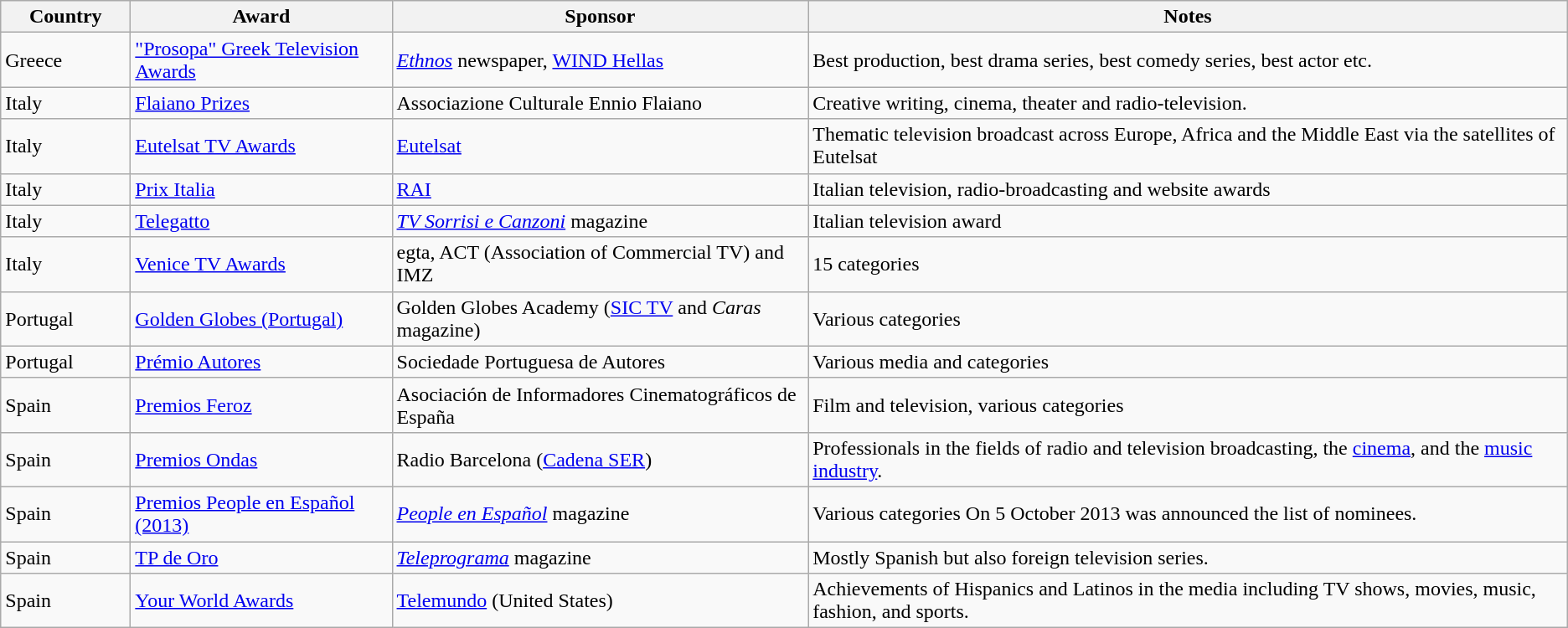<table class="wikitable sortable">
<tr>
<th style="width:6em;">Country</th>
<th>Award</th>
<th>Sponsor</th>
<th>Notes</th>
</tr>
<tr>
<td>Greece</td>
<td><a href='#'>"Prosopa" Greek Television Awards</a></td>
<td><em><a href='#'>Ethnos</a></em> newspaper, <a href='#'>WIND Hellas</a></td>
<td>Best production, best drama series, best comedy series, best actor etc.</td>
</tr>
<tr>
<td>Italy</td>
<td><a href='#'>Flaiano Prizes</a></td>
<td>Associazione Culturale Ennio Flaiano</td>
<td>Creative writing, cinema, theater and radio-television.</td>
</tr>
<tr>
<td>Italy</td>
<td><a href='#'>Eutelsat TV Awards</a></td>
<td><a href='#'>Eutelsat</a></td>
<td>Thematic television broadcast across Europe, Africa and the Middle East via the satellites of Eutelsat</td>
</tr>
<tr>
<td>Italy</td>
<td><a href='#'>Prix Italia</a></td>
<td><a href='#'>RAI</a></td>
<td>Italian television, radio-broadcasting and website awards</td>
</tr>
<tr>
<td>Italy</td>
<td><a href='#'>Telegatto</a></td>
<td><em><a href='#'>TV Sorrisi e Canzoni</a></em> magazine</td>
<td>Italian television award</td>
</tr>
<tr>
<td>Italy</td>
<td><a href='#'>Venice TV Awards</a></td>
<td>egta, ACT (Association of Commercial TV) and IMZ</td>
<td>15 categories</td>
</tr>
<tr>
<td>Portugal</td>
<td><a href='#'>Golden Globes (Portugal)</a></td>
<td>Golden Globes Academy (<a href='#'>SIC TV</a> and <em>Caras</em> magazine)</td>
<td>Various categories</td>
</tr>
<tr>
<td>Portugal</td>
<td><a href='#'>Prémio Autores</a></td>
<td>Sociedade Portuguesa de Autores</td>
<td>Various media and categories</td>
</tr>
<tr>
<td>Spain</td>
<td><a href='#'>Premios Feroz</a></td>
<td>Asociación de Informadores Cinematográficos de España</td>
<td>Film and television, various categories</td>
</tr>
<tr>
<td>Spain</td>
<td><a href='#'>Premios Ondas</a></td>
<td>Radio Barcelona (<a href='#'>Cadena SER</a>)</td>
<td>Professionals in the fields of radio and television broadcasting, the <a href='#'>cinema</a>, and the <a href='#'>music industry</a>.</td>
</tr>
<tr>
<td>Spain</td>
<td><a href='#'>Premios People en Español (2013)</a></td>
<td><em><a href='#'>People en Español</a></em> magazine</td>
<td>Various categories On 5 October 2013 was announced the list of nominees.</td>
</tr>
<tr>
<td>Spain</td>
<td><a href='#'>TP de Oro</a></td>
<td><em><a href='#'>Teleprograma</a></em> magazine</td>
<td>Mostly Spanish but also foreign television series.</td>
</tr>
<tr>
<td>Spain</td>
<td><a href='#'>Your World Awards</a></td>
<td><a href='#'>Telemundo</a> (United States)</td>
<td>Achievements of Hispanics and Latinos in the media including TV shows, movies, music, fashion, and sports.</td>
</tr>
</table>
